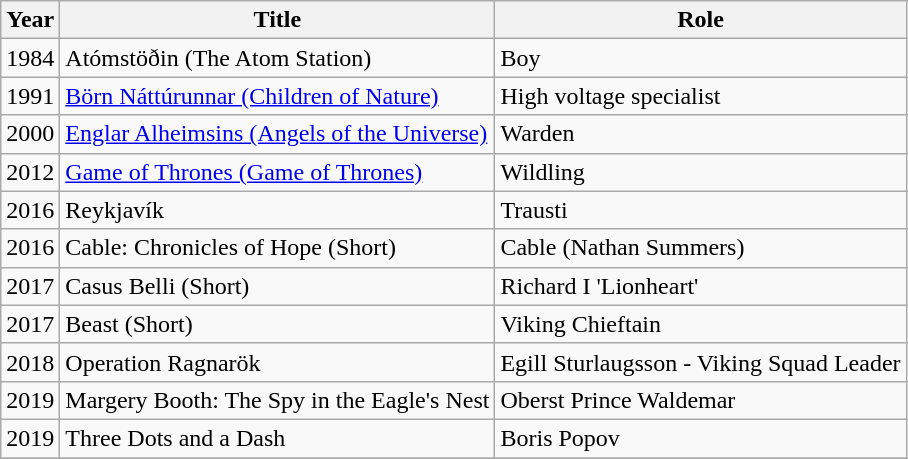<table class="wikitable">
<tr>
<th>Year</th>
<th>Title</th>
<th>Role</th>
</tr>
<tr>
<td>1984</td>
<td>Atómstöðin (The Atom Station)</td>
<td>Boy</td>
</tr>
<tr>
<td>1991</td>
<td><a href='#'>Börn Náttúrunnar (Children of Nature)</a></td>
<td>High voltage specialist</td>
</tr>
<tr>
<td>2000</td>
<td><a href='#'>Englar Alheimsins (Angels of the Universe)</a></td>
<td>Warden</td>
</tr>
<tr>
<td>2012</td>
<td><a href='#'>Game of Thrones (Game of Thrones)</a></td>
<td>Wildling</td>
</tr>
<tr>
<td>2016</td>
<td>Reykjavík</td>
<td>Trausti</td>
</tr>
<tr>
<td>2016</td>
<td>Cable: Chronicles of Hope (Short)</td>
<td>Cable (Nathan Summers)</td>
</tr>
<tr>
<td>2017</td>
<td>Casus Belli (Short)</td>
<td>Richard I 'Lionheart'</td>
</tr>
<tr>
<td>2017</td>
<td>Beast (Short)</td>
<td>Viking Chieftain</td>
</tr>
<tr>
<td>2018</td>
<td>Operation Ragnarök</td>
<td>Egill Sturlaugsson - Viking Squad Leader</td>
</tr>
<tr>
<td>2019</td>
<td>Margery Booth: The Spy in the Eagle's Nest</td>
<td>Oberst Prince Waldemar</td>
</tr>
<tr>
<td>2019</td>
<td>Three Dots and a Dash</td>
<td>Boris Popov</td>
</tr>
<tr>
</tr>
</table>
